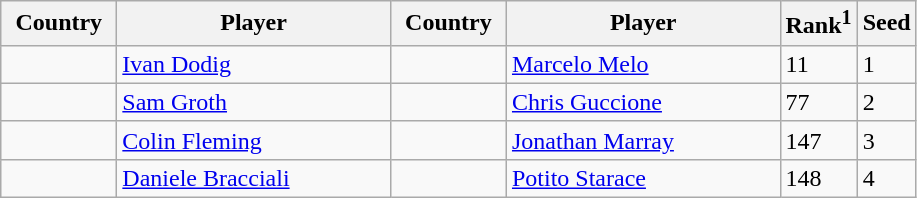<table class="sortable wikitable">
<tr>
<th width="70">Country</th>
<th width="175">Player</th>
<th width="70">Country</th>
<th width="175">Player</th>
<th>Rank<sup>1</sup></th>
<th>Seed</th>
</tr>
<tr>
<td></td>
<td><a href='#'>Ivan Dodig</a></td>
<td></td>
<td><a href='#'>Marcelo Melo</a></td>
<td>11</td>
<td>1</td>
</tr>
<tr>
<td></td>
<td><a href='#'>Sam Groth</a></td>
<td></td>
<td><a href='#'>Chris Guccione</a></td>
<td>77</td>
<td>2</td>
</tr>
<tr>
<td></td>
<td><a href='#'>Colin Fleming</a></td>
<td></td>
<td><a href='#'>Jonathan Marray</a></td>
<td>147</td>
<td>3</td>
</tr>
<tr>
<td></td>
<td><a href='#'>Daniele Bracciali</a></td>
<td></td>
<td><a href='#'>Potito Starace</a></td>
<td>148</td>
<td>4</td>
</tr>
</table>
